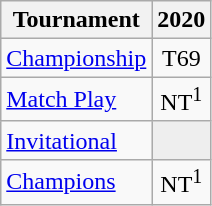<table class="wikitable" style="text-align:center;">
<tr>
<th>Tournament</th>
<th>2020</th>
</tr>
<tr>
<td align="left"><a href='#'>Championship</a></td>
<td>T69</td>
</tr>
<tr>
<td align="left"><a href='#'>Match Play</a></td>
<td>NT<sup>1</sup></td>
</tr>
<tr>
<td align="left"><a href='#'>Invitational</a></td>
<td style="background:#eeeeee;"></td>
</tr>
<tr>
<td align="left"><a href='#'>Champions</a></td>
<td>NT<sup>1</sup></td>
</tr>
</table>
